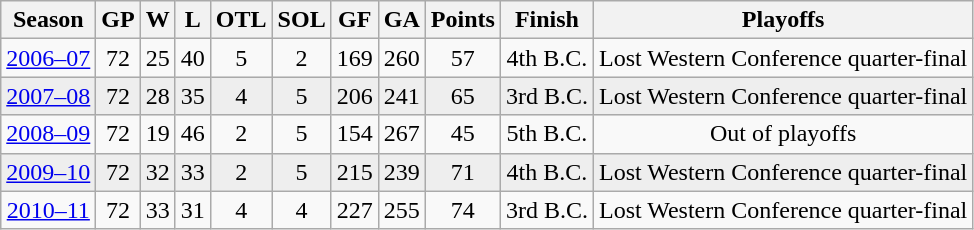<table class="wikitable">
<tr>
<th>Season</th>
<th>GP</th>
<th>W</th>
<th>L</th>
<th>OTL</th>
<th>SOL</th>
<th>GF</th>
<th>GA</th>
<th>Points</th>
<th>Finish</th>
<th>Playoffs</th>
</tr>
<tr align="center">
<td><a href='#'>2006–07</a></td>
<td>72</td>
<td>25</td>
<td>40</td>
<td>5</td>
<td>2</td>
<td>169</td>
<td>260</td>
<td>57</td>
<td>4th B.C.</td>
<td>Lost Western Conference quarter-final</td>
</tr>
<tr align="center" bgcolor="#eeeeee">
<td><a href='#'>2007–08</a></td>
<td>72</td>
<td>28</td>
<td>35</td>
<td>4</td>
<td>5</td>
<td>206</td>
<td>241</td>
<td>65</td>
<td>3rd B.C.</td>
<td>Lost Western Conference quarter-final</td>
</tr>
<tr align="center">
<td><a href='#'>2008–09</a></td>
<td>72</td>
<td>19</td>
<td>46</td>
<td>2</td>
<td>5</td>
<td>154</td>
<td>267</td>
<td>45</td>
<td>5th B.C.</td>
<td>Out of playoffs</td>
</tr>
<tr align="center" bgcolor="#eeeeee">
<td><a href='#'>2009–10</a></td>
<td>72</td>
<td>32</td>
<td>33</td>
<td>2</td>
<td>5</td>
<td>215</td>
<td>239</td>
<td>71</td>
<td>4th B.C.</td>
<td>Lost Western Conference quarter-final</td>
</tr>
<tr align="center">
<td><a href='#'>2010–11</a></td>
<td>72</td>
<td>33</td>
<td>31</td>
<td>4</td>
<td>4</td>
<td>227</td>
<td>255</td>
<td>74</td>
<td>3rd B.C.</td>
<td>Lost Western Conference quarter-final</td>
</tr>
</table>
